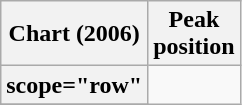<table class="wikitable plainrowheaders" style="text-align:center;">
<tr>
<th scope="col">Chart (2006)</th>
<th scope="col">Peak<br>position</th>
</tr>
<tr>
<th>scope="row"</th>
</tr>
<tr>
</tr>
</table>
